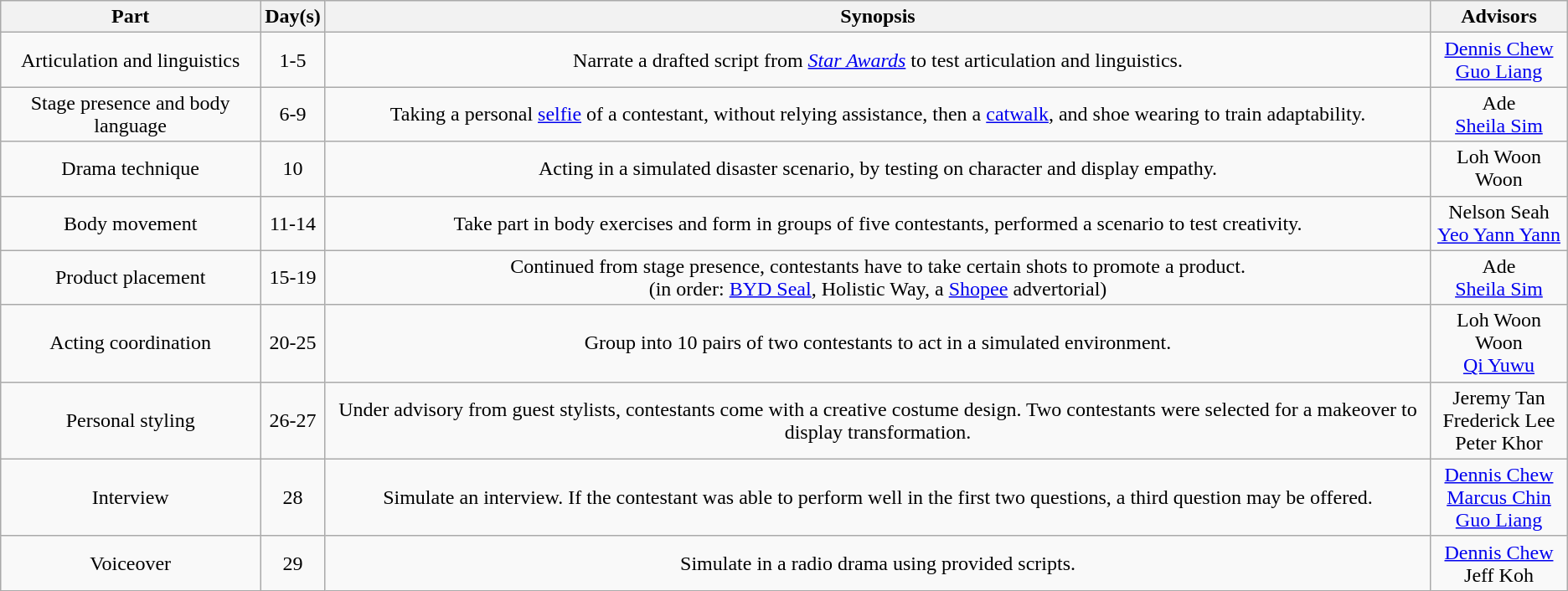<table class= "wikitable plainrowheaders" style="text-align: center;">
<tr>
<th>Part</th>
<th>Day(s)</th>
<th>Synopsis</th>
<th>Advisors</th>
</tr>
<tr>
<td>Articulation and linguistics</td>
<td>1-5</td>
<td>Narrate a drafted script from <em><a href='#'>Star Awards</a></em> to test articulation and linguistics.</td>
<td><a href='#'>Dennis Chew</a><br><a href='#'>Guo Liang</a></td>
</tr>
<tr>
<td>Stage presence and body language</td>
<td>6-9</td>
<td>Taking a personal <a href='#'>selfie</a> of a contestant, without relying assistance, then a <a href='#'>catwalk</a>, and shoe wearing to train adaptability.</td>
<td>Ade<br><a href='#'>Sheila Sim</a></td>
</tr>
<tr>
<td>Drama technique</td>
<td>10</td>
<td>Acting in a simulated disaster scenario, by testing on character and display empathy.</td>
<td>Loh Woon Woon</td>
</tr>
<tr>
<td>Body movement</td>
<td>11-14</td>
<td>Take part in body exercises and form in groups of five contestants, performed a scenario to test creativity.</td>
<td>Nelson Seah<br><a href='#'>Yeo Yann Yann</a></td>
</tr>
<tr>
<td>Product placement</td>
<td>15-19</td>
<td>Continued from stage presence, contestants have to take certain shots to promote a product.<br>(in order: <a href='#'>BYD Seal</a>, Holistic Way, a <a href='#'>Shopee</a> advertorial)</td>
<td>Ade<br><a href='#'>Sheila Sim</a></td>
</tr>
<tr>
<td>Acting coordination</td>
<td>20-25</td>
<td>Group into 10 pairs of two contestants to act in a simulated environment.</td>
<td>Loh Woon Woon<br><a href='#'>Qi Yuwu</a></td>
</tr>
<tr>
<td>Personal styling</td>
<td>26-27</td>
<td>Under advisory from guest stylists, contestants come with a creative costume design. Two contestants were selected for a makeover to display transformation.</td>
<td>Jeremy Tan<br>Frederick Lee<br>Peter Khor</td>
</tr>
<tr>
<td>Interview</td>
<td>28</td>
<td>Simulate an interview. If the contestant was able to perform well in the first two questions, a third question may be offered.</td>
<td><a href='#'>Dennis Chew</a><br><a href='#'>Marcus Chin</a><br><a href='#'>Guo Liang</a></td>
</tr>
<tr>
<td>Voiceover</td>
<td>29</td>
<td>Simulate in a radio drama using provided scripts.</td>
<td><a href='#'>Dennis Chew</a><br>Jeff Koh</td>
</tr>
</table>
